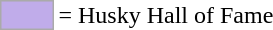<table>
<tr>
<td style="background-color:#C0ACEA; border:1px solid #aaaaaa; width:2em;"></td>
<td>= Husky Hall of Fame</td>
</tr>
</table>
